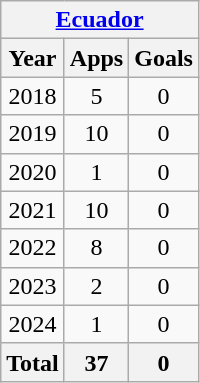<table class="wikitable" style="text-align:center">
<tr>
<th colspan=3><a href='#'>Ecuador</a></th>
</tr>
<tr>
<th>Year</th>
<th>Apps</th>
<th>Goals</th>
</tr>
<tr>
<td>2018</td>
<td>5</td>
<td>0</td>
</tr>
<tr>
<td>2019</td>
<td>10</td>
<td>0</td>
</tr>
<tr>
<td>2020</td>
<td>1</td>
<td>0</td>
</tr>
<tr>
<td>2021</td>
<td>10</td>
<td>0</td>
</tr>
<tr>
<td>2022</td>
<td>8</td>
<td>0</td>
</tr>
<tr>
<td>2023</td>
<td>2</td>
<td>0</td>
</tr>
<tr>
<td>2024</td>
<td>1</td>
<td>0</td>
</tr>
<tr>
<th>Total</th>
<th>37</th>
<th>0</th>
</tr>
</table>
